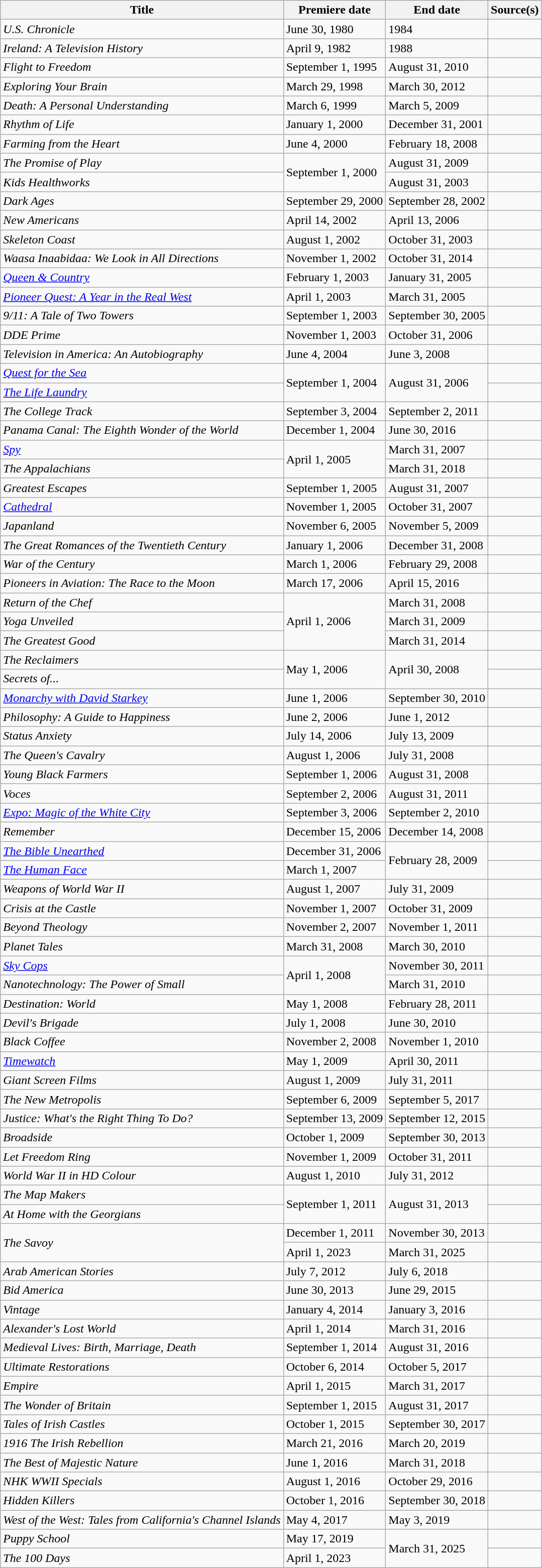<table class="wikitable sortable">
<tr>
<th>Title</th>
<th>Premiere date</th>
<th>End date</th>
<th>Source(s)</th>
</tr>
<tr>
<td><em>U.S. Chronicle</em></td>
<td>June 30, 1980</td>
<td>1984</td>
<td></td>
</tr>
<tr>
<td><em>Ireland: A Television History</em></td>
<td>April 9, 1982</td>
<td>1988</td>
<td></td>
</tr>
<tr>
<td><em>Flight to Freedom</em></td>
<td>September 1, 1995</td>
<td>August 31, 2010</td>
<td></td>
</tr>
<tr>
<td><em>Exploring Your Brain</em></td>
<td>March 29, 1998</td>
<td>March 30, 2012</td>
<td></td>
</tr>
<tr>
<td><em>Death: A Personal Understanding</em></td>
<td>March 6, 1999</td>
<td>March 5, 2009</td>
<td></td>
</tr>
<tr>
<td><em>Rhythm of Life</em></td>
<td>January 1, 2000</td>
<td>December 31, 2001</td>
<td></td>
</tr>
<tr>
<td><em>Farming from the Heart</em></td>
<td>June 4, 2000</td>
<td>February 18, 2008</td>
<td></td>
</tr>
<tr>
<td><em>The Promise of Play</em></td>
<td rowspan="2">September 1, 2000</td>
<td>August 31, 2009</td>
<td></td>
</tr>
<tr>
<td><em>Kids Healthworks</em></td>
<td>August 31, 2003</td>
<td></td>
</tr>
<tr>
<td><em>Dark Ages</em></td>
<td>September 29, 2000</td>
<td>September 28, 2002</td>
<td></td>
</tr>
<tr>
<td><em>New Americans</em></td>
<td>April 14, 2002</td>
<td>April 13, 2006</td>
<td></td>
</tr>
<tr>
<td><em>Skeleton Coast</em></td>
<td>August 1, 2002</td>
<td>October 31, 2003</td>
<td></td>
</tr>
<tr>
<td><em>Waasa Inaabidaa: We Look in All Directions</em></td>
<td>November 1, 2002</td>
<td>October 31, 2014</td>
<td></td>
</tr>
<tr>
<td><em><a href='#'>Queen & Country</a></em></td>
<td>February 1, 2003</td>
<td>January 31, 2005</td>
<td></td>
</tr>
<tr>
<td><em><a href='#'>Pioneer Quest: A Year in the Real West</a></em></td>
<td>April 1, 2003</td>
<td>March 31, 2005</td>
<td></td>
</tr>
<tr>
<td><em>9/11: A Tale of Two Towers</em></td>
<td>September 1, 2003</td>
<td>September 30, 2005</td>
<td></td>
</tr>
<tr>
<td><em>DDE Prime</em></td>
<td>November 1, 2003</td>
<td>October 31, 2006</td>
<td></td>
</tr>
<tr>
<td><em>Television in America: An Autobiography</em></td>
<td>June 4, 2004</td>
<td>June 3, 2008</td>
<td></td>
</tr>
<tr>
<td><em><a href='#'>Quest for the Sea</a></em></td>
<td rowspan="2">September 1, 2004</td>
<td rowspan="2">August 31, 2006</td>
<td></td>
</tr>
<tr>
<td><em><a href='#'>The Life Laundry</a></em></td>
<td></td>
</tr>
<tr>
<td><em>The College Track</em></td>
<td>September 3, 2004</td>
<td>September 2, 2011</td>
<td></td>
</tr>
<tr>
<td><em>Panama Canal: The Eighth Wonder of the World</em></td>
<td>December 1, 2004</td>
<td>June 30, 2016</td>
<td></td>
</tr>
<tr>
<td><em><a href='#'>Spy</a></em></td>
<td rowspan="2">April 1, 2005</td>
<td>March 31, 2007</td>
<td></td>
</tr>
<tr>
<td><em>The Appalachians</em></td>
<td>March 31, 2018</td>
<td></td>
</tr>
<tr>
<td><em>Greatest Escapes</em></td>
<td>September 1, 2005</td>
<td>August 31, 2007</td>
<td></td>
</tr>
<tr>
<td><em><a href='#'>Cathedral</a></em></td>
<td>November 1, 2005</td>
<td>October 31, 2007</td>
<td></td>
</tr>
<tr>
<td><em>Japanland</em></td>
<td>November 6, 2005</td>
<td>November 5, 2009</td>
<td></td>
</tr>
<tr>
<td><em>The Great Romances of the Twentieth Century</em></td>
<td>January 1, 2006</td>
<td>December 31, 2008</td>
<td></td>
</tr>
<tr>
<td><em>War of the Century</em></td>
<td>March 1, 2006</td>
<td>February 29, 2008</td>
<td></td>
</tr>
<tr>
<td><em>Pioneers in Aviation: The Race to the Moon</em></td>
<td>March 17, 2006</td>
<td>April 15, 2016</td>
<td></td>
</tr>
<tr>
<td><em>Return of the Chef</em></td>
<td rowspan="3">April 1, 2006</td>
<td>March 31, 2008</td>
<td></td>
</tr>
<tr>
<td><em>Yoga Unveiled</em></td>
<td>March 31, 2009</td>
<td></td>
</tr>
<tr>
<td><em>The Greatest Good</em></td>
<td>March 31, 2014</td>
<td></td>
</tr>
<tr>
<td><em>The Reclaimers</em></td>
<td rowspan="2">May 1, 2006</td>
<td rowspan=2>April 30, 2008</td>
<td></td>
</tr>
<tr>
<td><em>Secrets of...</em></td>
<td></td>
</tr>
<tr>
<td><em><a href='#'>Monarchy with David Starkey</a></em></td>
<td>June 1, 2006</td>
<td>September 30, 2010</td>
<td></td>
</tr>
<tr>
<td><em>Philosophy: A Guide to Happiness</em></td>
<td>June 2, 2006</td>
<td>June 1, 2012</td>
<td></td>
</tr>
<tr>
<td><em>Status Anxiety</em></td>
<td>July 14, 2006</td>
<td>July 13, 2009</td>
<td></td>
</tr>
<tr>
<td><em>The Queen's Cavalry</em></td>
<td>August 1, 2006</td>
<td>July 31, 2008</td>
<td></td>
</tr>
<tr>
<td><em>Young Black Farmers</em></td>
<td>September 1, 2006</td>
<td>August 31, 2008</td>
<td></td>
</tr>
<tr>
<td><em>Voces</em></td>
<td>September 2, 2006</td>
<td>August 31, 2011</td>
<td></td>
</tr>
<tr>
<td><em><a href='#'>Expo: Magic of the White City</a></em></td>
<td>September 3, 2006</td>
<td>September 2, 2010</td>
<td></td>
</tr>
<tr>
<td><em>Remember</em></td>
<td>December 15, 2006</td>
<td>December 14, 2008</td>
<td></td>
</tr>
<tr>
<td><em><a href='#'>The Bible Unearthed</a></em></td>
<td>December 31, 2006</td>
<td rowspan=2>February 28, 2009</td>
<td></td>
</tr>
<tr>
<td><em><a href='#'>The Human Face</a></em></td>
<td>March 1, 2007</td>
<td></td>
</tr>
<tr>
<td><em>Weapons of World War II</em></td>
<td>August 1, 2007</td>
<td>July 31, 2009</td>
<td></td>
</tr>
<tr>
<td><em>Crisis at the Castle</em></td>
<td>November 1, 2007</td>
<td>October 31, 2009</td>
<td></td>
</tr>
<tr>
<td><em>Beyond Theology</em></td>
<td>November 2, 2007</td>
<td>November 1, 2011</td>
<td></td>
</tr>
<tr>
<td><em>Planet Tales</em></td>
<td>March 31, 2008</td>
<td>March 30, 2010</td>
<td></td>
</tr>
<tr>
<td><em><a href='#'>Sky Cops</a></em></td>
<td rowspan="2">April 1, 2008</td>
<td>November 30, 2011</td>
<td></td>
</tr>
<tr>
<td><em>Nanotechnology: The Power of Small</em></td>
<td>March 31, 2010</td>
<td></td>
</tr>
<tr>
<td><em>Destination: World</em></td>
<td>May 1, 2008</td>
<td>February 28, 2011</td>
<td></td>
</tr>
<tr>
<td><em>Devil's Brigade</em></td>
<td>July 1, 2008</td>
<td>June 30, 2010</td>
<td></td>
</tr>
<tr>
<td><em>Black Coffee</em></td>
<td>November 2, 2008</td>
<td>November 1, 2010</td>
<td></td>
</tr>
<tr>
<td><em><a href='#'>Timewatch</a></em></td>
<td>May 1, 2009</td>
<td>April 30, 2011</td>
<td></td>
</tr>
<tr>
<td><em>Giant Screen Films</em></td>
<td>August 1, 2009</td>
<td>July 31, 2011</td>
<td></td>
</tr>
<tr>
<td><em>The New Metropolis</em></td>
<td>September 6, 2009</td>
<td>September 5, 2017</td>
<td></td>
</tr>
<tr>
<td><em>Justice: What's the Right Thing To Do?</em></td>
<td>September 13, 2009</td>
<td>September 12, 2015</td>
<td></td>
</tr>
<tr>
<td><em>Broadside</em></td>
<td>October 1, 2009</td>
<td>September 30, 2013</td>
<td></td>
</tr>
<tr>
<td><em>Let Freedom Ring</em></td>
<td>November 1, 2009</td>
<td>October 31, 2011</td>
<td></td>
</tr>
<tr>
<td><em>World War II in HD Colour</em></td>
<td>August 1, 2010</td>
<td>July 31, 2012</td>
<td></td>
</tr>
<tr>
<td><em>The Map Makers</em></td>
<td rowspan="2">September 1, 2011</td>
<td rowspan="2">August 31, 2013</td>
<td></td>
</tr>
<tr>
<td><em>At Home with the Georgians</em></td>
<td></td>
</tr>
<tr>
<td rowspan="2"><em>The Savoy</em></td>
<td>December 1, 2011</td>
<td>November 30, 2013</td>
<td></td>
</tr>
<tr>
<td>April 1, 2023</td>
<td>March 31, 2025</td>
<td></td>
</tr>
<tr>
<td><em>Arab American Stories</em></td>
<td>July 7, 2012</td>
<td>July 6, 2018</td>
<td></td>
</tr>
<tr>
<td><em>Bid America</em></td>
<td>June 30, 2013</td>
<td>June 29, 2015</td>
<td></td>
</tr>
<tr>
<td><em>Vintage</em></td>
<td>January 4, 2014</td>
<td>January 3, 2016</td>
<td></td>
</tr>
<tr>
<td><em>Alexander's Lost World</em></td>
<td>April 1, 2014</td>
<td>March 31, 2016</td>
<td></td>
</tr>
<tr>
<td><em>Medieval Lives: Birth, Marriage, Death</em></td>
<td>September 1, 2014</td>
<td>August 31, 2016</td>
<td></td>
</tr>
<tr>
<td><em>Ultimate Restorations</em></td>
<td>October 6, 2014</td>
<td>October 5, 2017</td>
<td></td>
</tr>
<tr>
<td><em>Empire</em></td>
<td>April 1, 2015</td>
<td>March 31, 2017</td>
<td></td>
</tr>
<tr>
<td><em>The Wonder of Britain</em></td>
<td>September 1, 2015</td>
<td>August 31, 2017</td>
<td></td>
</tr>
<tr>
<td><em>Tales of Irish Castles</em></td>
<td>October 1, 2015</td>
<td>September 30, 2017</td>
<td></td>
</tr>
<tr>
<td><em>1916 The Irish Rebellion</em></td>
<td>March 21, 2016</td>
<td>March 20, 2019</td>
<td></td>
</tr>
<tr>
<td><em>The Best of Majestic Nature</em></td>
<td>June 1, 2016</td>
<td>March 31, 2018</td>
<td></td>
</tr>
<tr>
<td><em>NHK WWII Specials</em></td>
<td>August 1, 2016</td>
<td>October 29, 2016</td>
<td></td>
</tr>
<tr>
<td><em>Hidden Killers</em></td>
<td>October 1, 2016</td>
<td>September 30, 2018</td>
<td></td>
</tr>
<tr>
<td><em>West of the West: Tales from California's Channel Islands</em></td>
<td>May 4, 2017</td>
<td>May 3, 2019</td>
<td></td>
</tr>
<tr>
<td><em>Puppy School</em></td>
<td>May 17, 2019</td>
<td rowspan="2">March 31, 2025</td>
<td></td>
</tr>
<tr>
<td><em>The 100 Days</em></td>
<td>April 1, 2023</td>
<td></td>
</tr>
</table>
